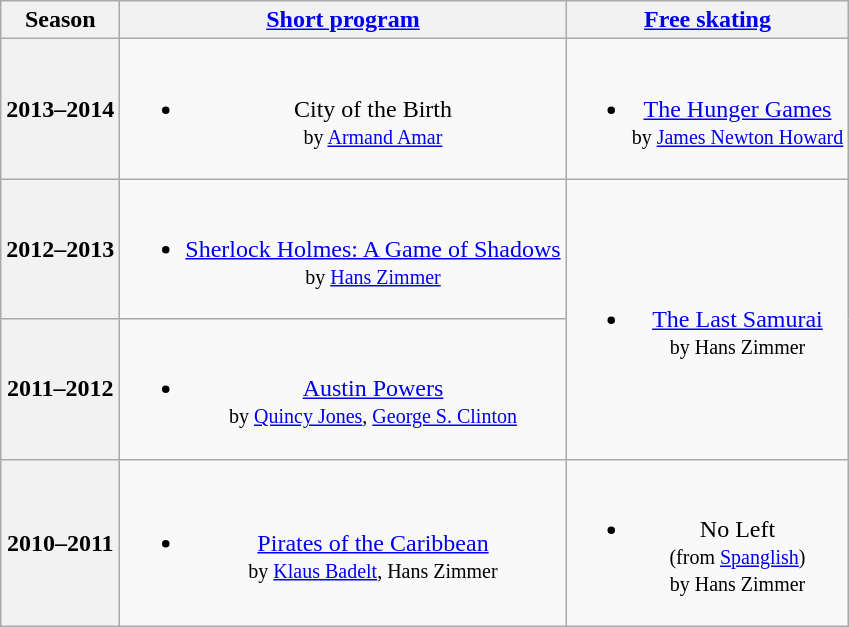<table class="wikitable" style="text-align:center">
<tr>
<th>Season</th>
<th><a href='#'>Short program</a></th>
<th><a href='#'>Free skating</a></th>
</tr>
<tr>
<th>2013–2014 <br> </th>
<td><br><ul><li>City of the Birth <br><small> by <a href='#'>Armand Amar</a> </small></li></ul></td>
<td><br><ul><li><a href='#'>The Hunger Games</a> <br><small> by <a href='#'>James Newton Howard</a> </small></li></ul></td>
</tr>
<tr>
<th>2012–2013 <br> </th>
<td><br><ul><li><a href='#'>Sherlock Holmes: A Game of Shadows</a> <br><small> by <a href='#'>Hans Zimmer</a> </small></li></ul></td>
<td rowspan=2><br><ul><li><a href='#'>The Last Samurai</a> <br><small> by Hans Zimmer </small></li></ul></td>
</tr>
<tr>
<th>2011–2012 <br> </th>
<td><br><ul><li><a href='#'>Austin Powers</a> <br><small> by <a href='#'>Quincy Jones</a>, <a href='#'>George S. Clinton</a> </small></li></ul></td>
</tr>
<tr>
<th>2010–2011 <br> </th>
<td><br><ul><li><a href='#'>Pirates of the Caribbean</a> <br><small> by <a href='#'>Klaus Badelt</a>, Hans Zimmer </small></li></ul></td>
<td><br><ul><li>No Left <br><small> (from <a href='#'>Spanglish</a>) <br> by Hans Zimmer </small></li></ul></td>
</tr>
</table>
